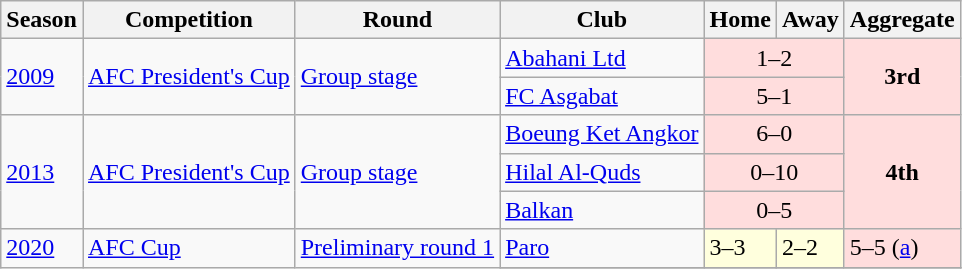<table class="wikitable">
<tr>
<th>Season</th>
<th>Competition</th>
<th>Round</th>
<th>Club</th>
<th>Home</th>
<th>Away</th>
<th>Aggregate</th>
</tr>
<tr>
<td rowspan="2"><a href='#'>2009</a></td>
<td rowspan="2"><a href='#'>AFC President's Cup</a></td>
<td rowspan="2"><a href='#'>Group stage</a></td>
<td> <a href='#'>Abahani Ltd</a></td>
<td bgcolor="#ffdddd" colspan="2"; style="text-align:center;">1–2</td>
<td bgcolor="#ffdddd" rowspan="2" align="center"><strong>3rd</strong></td>
</tr>
<tr>
<td> <a href='#'>FC Asgabat</a></td>
<td bgcolor="#ffdddd" colspan="2"; style="text-align:center;">5–1</td>
</tr>
<tr>
<td rowspan="3"><a href='#'>2013</a></td>
<td rowspan="3"><a href='#'>AFC President's Cup</a></td>
<td rowspan="3"><a href='#'>Group stage</a></td>
<td> <a href='#'>Boeung Ket Angkor</a></td>
<td bgcolor="#ffdddd" colspan="2"; style="text-align:center;">6–0</td>
<td bgcolor="#ffdddd" rowspan="3" align="center"><strong>4th</strong></td>
</tr>
<tr>
<td> <a href='#'>Hilal Al-Quds</a></td>
<td bgcolor="#ffdddd" colspan="2"; style="text-align:center;">0–10</td>
</tr>
<tr>
<td> <a href='#'>Balkan</a></td>
<td bgcolor="#ffdddd" colspan="2"; style="text-align:center;">0–5</td>
</tr>
<tr>
<td rowspan="2"><a href='#'>2020</a></td>
<td rowspan="2"><a href='#'>AFC Cup</a></td>
<td rowspan="2"><a href='#'>Preliminary round 1</a></td>
<td> <a href='#'>Paro</a></td>
<td style="background:#ffd;">3–3</td>
<td style="background:#ffd;">2–2</td>
<td style="background:#fdd;">5–5 (<a href='#'>a</a>)</td>
</tr>
<tr>
</tr>
</table>
